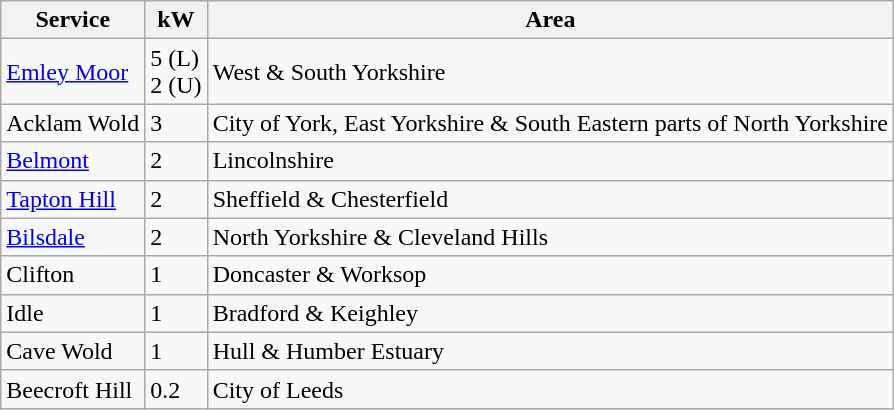<table class="wikitable sortable">
<tr>
<th>Service</th>
<th>kW</th>
<th>Area</th>
</tr>
<tr>
<td><a href='#'>Emley Moor</a></td>
<td>5 (L)<br>2 (U)</td>
<td>West & South Yorkshire</td>
</tr>
<tr>
<td>Acklam Wold</td>
<td>3</td>
<td>City of York, East Yorkshire & South Eastern parts of North Yorkshire</td>
</tr>
<tr>
<td><a href='#'>Belmont</a></td>
<td>2</td>
<td>Lincolnshire</td>
</tr>
<tr>
<td><a href='#'>Tapton Hill</a></td>
<td>2</td>
<td>Sheffield & Chesterfield</td>
</tr>
<tr>
<td><a href='#'>Bilsdale</a></td>
<td>2</td>
<td>North Yorkshire & Cleveland Hills</td>
</tr>
<tr>
<td>Clifton</td>
<td>1</td>
<td>Doncaster & Worksop</td>
</tr>
<tr>
<td>Idle</td>
<td>1</td>
<td>Bradford & Keighley</td>
</tr>
<tr>
<td>Cave Wold</td>
<td>1</td>
<td>Hull & Humber Estuary</td>
</tr>
<tr>
<td>Beecroft Hill</td>
<td>0.2</td>
<td>City of Leeds</td>
</tr>
</table>
